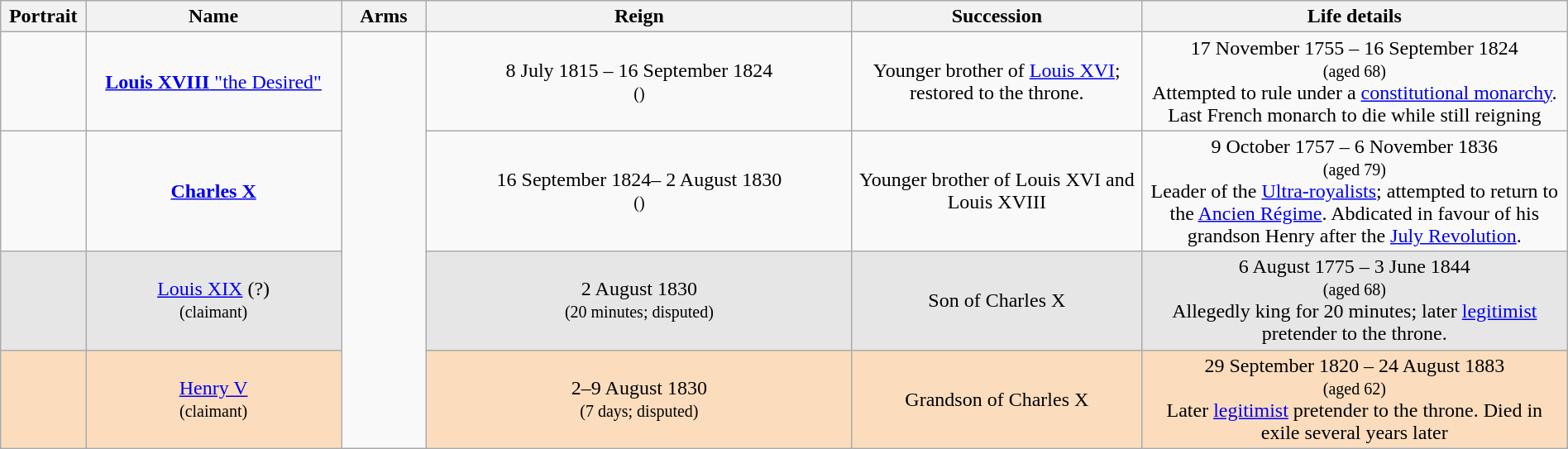<table class="wikitable" style="text-align:center; width:100%;">
<tr>
<th width="5%">Portrait</th>
<th width="15%">Name</th>
<th width="5%">Arms</th>
<th width="25%">Reign</th>
<th width="17%">Succession</th>
<th width="25%">Life details</th>
</tr>
<tr>
<td></td>
<td><a href='#'><strong>Louis XVIII</strong> "the Desired"</a></td>
<td rowspan="4"></td>
<td>8 July 1815 – 16 September 1824<br><small>()</small></td>
<td>Younger brother of <a href='#'>Louis XVI</a>; restored to the throne.</td>
<td>17 November 1755 – 16 September 1824<br><small>(aged 68)</small><br>Attempted to rule under a <a href='#'>constitutional monarchy</a>. Last French monarch to die while still reigning</td>
</tr>
<tr>
<td></td>
<td><strong><a href='#'>Charles X</a></strong></td>
<td>16 September 1824– 2 August 1830<br><small>()</small></td>
<td>Younger brother of Louis XVI and Louis XVIII</td>
<td>9 October 1757 – 6 November 1836<br><small>(aged 79)</small><br>Leader of the <a href='#'>Ultra-royalists</a>; attempted to return to the <a href='#'>Ancien Régime</a>. Abdicated in favour of his grandson Henry after the <a href='#'>July Revolution</a>.</td>
</tr>
<tr>
<td bgcolor="#E6E6E6"></td>
<td bgcolor="#E6E6E6"><a href='#'>Louis XIX</a> (?)<br><small>(claimant)</small></td>
<td bgcolor="#E6E6E6">2 August 1830<br><small>(20 minutes; disputed)</small></td>
<td bgcolor="#E6E6E6">Son of Charles X</td>
<td bgcolor="#E6E6E6">6 August 1775 – 3 June 1844<br><small>(aged 68)</small><br>Allegedly king for 20 minutes; later <a href='#'>legitimist</a> pretender to the throne.</td>
</tr>
<tr>
<td bgcolor="#FBDDBD"></td>
<td bgcolor="#FBDDBD"><a href='#'>Henry V</a><br><small>(claimant)</small></td>
<td bgcolor="#FBDDBD">2–9 August 1830<br><small>(7 days; disputed)</small></td>
<td bgcolor="#FBDDBD">Grandson of Charles X</td>
<td bgcolor="#FBDDBD">29 September 1820 – 24 August 1883<br><small>(aged 62)</small><br>Later <a href='#'>legitimist</a> pretender to the throne. Died in exile several years later</td>
</tr>
</table>
